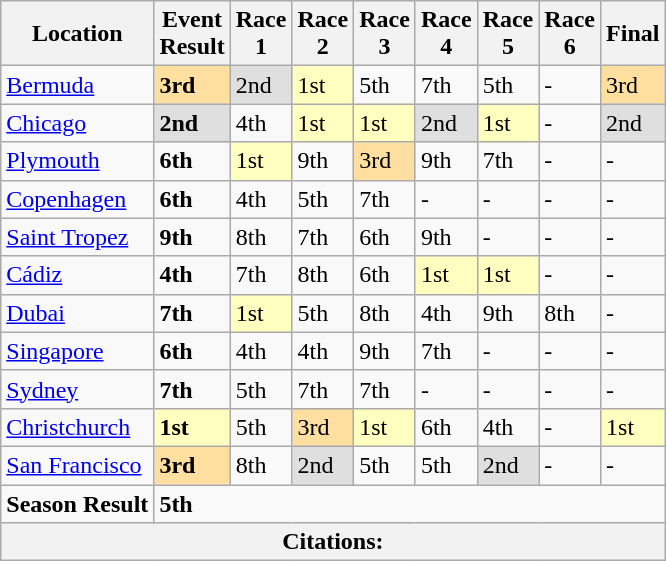<table class="wikitable">
<tr>
<th>Location</th>
<th>Event<br>Result</th>
<th>Race<br>1</th>
<th>Race<br>2</th>
<th>Race<br>3</th>
<th>Race<br>4</th>
<th>Race<br>5</th>
<th>Race<br>6</th>
<th>Final</th>
</tr>
<tr>
<td> <a href='#'>Bermuda</a></td>
<td style="background:#FFDF9F;"><strong>3rd</strong></td>
<td style="background:#DFDFDF;">2nd</td>
<td style="background:#FFFFBF;">1st</td>
<td>5th</td>
<td>7th</td>
<td>5th</td>
<td>-</td>
<td style="background:#FFDF9F;">3rd</td>
</tr>
<tr>
<td> <a href='#'>Chicago</a></td>
<td style="background:#DFDFDF;"><strong>2nd</strong></td>
<td>4th</td>
<td style="background:#FFFFBF;">1st</td>
<td style="background:#FFFFBF;">1st</td>
<td style="background:#DFDFDF;">2nd</td>
<td style="background:#FFFFBF;">1st</td>
<td>-</td>
<td style="background:#DFDFDF;">2nd</td>
</tr>
<tr>
<td> <a href='#'>Plymouth</a></td>
<td><strong>6th</strong></td>
<td style="background:#FFFFBF;">1st</td>
<td>9th</td>
<td style="background:#FFDF9F;">3rd</td>
<td>9th</td>
<td>7th</td>
<td>-</td>
<td>-</td>
</tr>
<tr>
<td> <a href='#'>Copenhagen</a></td>
<td><strong>6th</strong></td>
<td>4th</td>
<td>5th</td>
<td>7th</td>
<td>-</td>
<td>-</td>
<td>-</td>
<td>-</td>
</tr>
<tr>
<td> <a href='#'>Saint Tropez</a></td>
<td><strong>9th</strong></td>
<td>8th</td>
<td>7th</td>
<td>6th</td>
<td>9th</td>
<td>-</td>
<td>-</td>
<td>-</td>
</tr>
<tr>
<td> <a href='#'>Cádiz</a></td>
<td><strong>4th</strong></td>
<td>7th</td>
<td>8th</td>
<td>6th</td>
<td style="background:#FFFFBF;">1st</td>
<td style="background:#FFFFBF;">1st</td>
<td>-</td>
<td>-</td>
</tr>
<tr>
<td> <a href='#'>Dubai</a></td>
<td><strong>7th</strong></td>
<td style="background:#FFFFBF;">1st</td>
<td>5th</td>
<td>8th</td>
<td>4th</td>
<td>9th</td>
<td>8th</td>
<td>-</td>
</tr>
<tr>
<td> <a href='#'>Singapore</a></td>
<td><strong>6th</strong></td>
<td>4th</td>
<td>4th</td>
<td>9th</td>
<td>7th</td>
<td>-</td>
<td>-</td>
<td>-</td>
</tr>
<tr>
<td> <a href='#'>Sydney</a></td>
<td><strong>7th</strong></td>
<td>5th</td>
<td>7th</td>
<td>7th</td>
<td>-</td>
<td>-</td>
<td>-</td>
<td>-</td>
</tr>
<tr>
<td> <a href='#'>Christchurch</a></td>
<td style="background:#FFFFBF;"><strong>1st</strong></td>
<td>5th</td>
<td style="background:#FFDF9F;">3rd</td>
<td style="background:#FFFFBF;">1st</td>
<td>6th</td>
<td>4th</td>
<td>-</td>
<td style="background:#FFFFBF;">1st</td>
</tr>
<tr>
<td> <a href='#'>San Francisco</a></td>
<td style="background:#FFDF9F;"><strong>3rd</strong></td>
<td>8th</td>
<td style="background:#DFDFDF;">2nd</td>
<td>5th</td>
<td>5th</td>
<td style="background:#DFDFDF;">2nd</td>
<td>-</td>
<td>-</td>
</tr>
<tr>
<td><strong>Season Result</strong></td>
<td colspan="8"><strong>5th</strong></td>
</tr>
<tr>
<th colspan="9">Citations:</th>
</tr>
</table>
